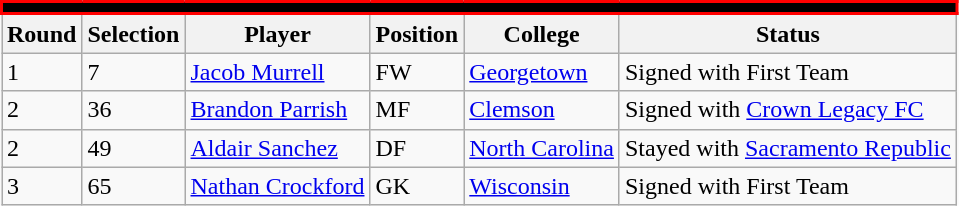<table class="wikitable sortable" style="text-align:center; text-align:left;">
<tr style="border-spacing: 2px; border: 2px solid red;">
<td colspan="6" bgcolor="#000000" color="#FFFFFF" border="#E32526" align="center"><strong></strong></td>
</tr>
<tr>
<th>Round</th>
<th>Selection</th>
<th>Player</th>
<th>Position</th>
<th>College</th>
<th>Status</th>
</tr>
<tr>
<td>1</td>
<td>7</td>
<td> <a href='#'>Jacob Murrell</a></td>
<td>FW</td>
<td><a href='#'>Georgetown</a></td>
<td>Signed with First Team</td>
</tr>
<tr>
<td>2</td>
<td>36</td>
<td> <a href='#'>Brandon Parrish</a></td>
<td>MF</td>
<td><a href='#'>Clemson</a></td>
<td>Signed with <a href='#'>Crown Legacy FC</a></td>
</tr>
<tr>
<td>2</td>
<td>49</td>
<td> <a href='#'>Aldair Sanchez</a></td>
<td>DF</td>
<td><a href='#'>North Carolina</a></td>
<td>Stayed with <a href='#'>Sacramento Republic</a></td>
</tr>
<tr>
<td>3</td>
<td>65</td>
<td> <a href='#'>Nathan Crockford</a></td>
<td>GK</td>
<td><a href='#'>Wisconsin</a></td>
<td>Signed with First Team</td>
</tr>
</table>
